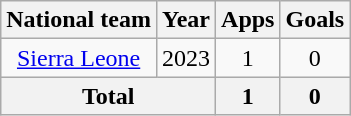<table class=wikitable style=text-align:center>
<tr>
<th>National team</th>
<th>Year</th>
<th>Apps</th>
<th>Goals</th>
</tr>
<tr>
<td rowspan="1"><a href='#'>Sierra Leone</a></td>
<td>2023</td>
<td>1</td>
<td>0</td>
</tr>
<tr>
<th colspan=2>Total</th>
<th>1</th>
<th>0</th>
</tr>
</table>
